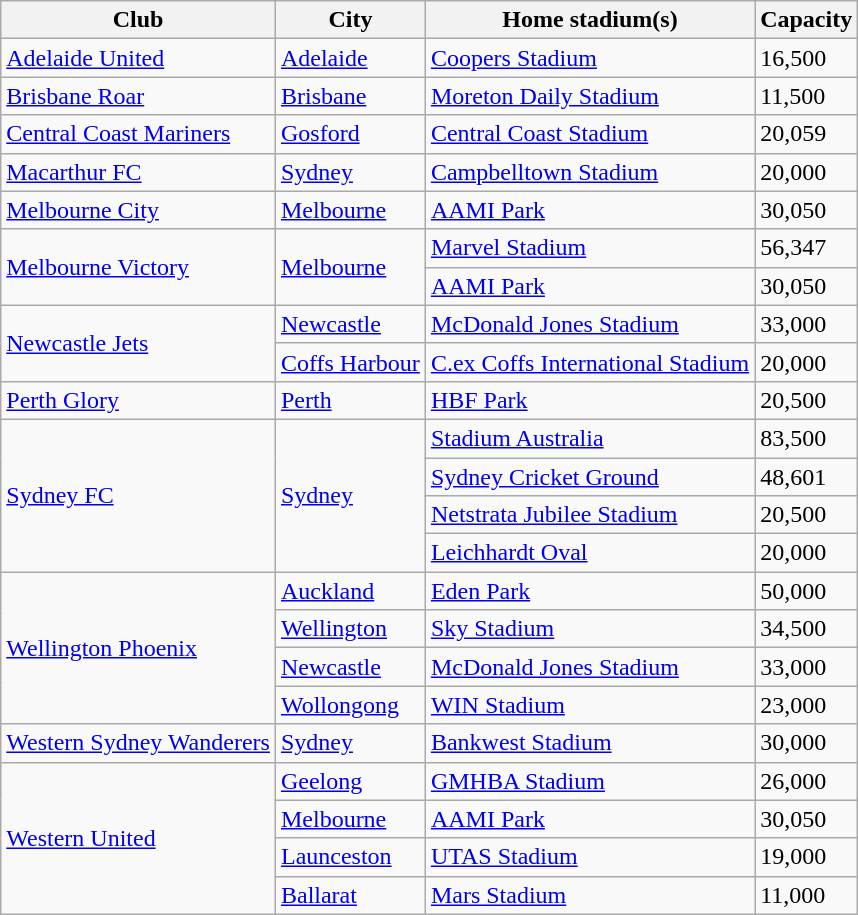<table class="wikitable sortable">
<tr>
<th>Club</th>
<th>City</th>
<th>Home stadium(s)</th>
<th>Capacity</th>
</tr>
<tr>
<td><a href='#'>Adelaide United</a></td>
<td><a href='#'>Adelaide</a></td>
<td><a href='#'>Coopers Stadium</a></td>
<td>16,500</td>
</tr>
<tr>
<td><a href='#'>Brisbane Roar</a></td>
<td><a href='#'>Brisbane</a></td>
<td><a href='#'>Moreton Daily Stadium</a></td>
<td>11,500</td>
</tr>
<tr>
<td><a href='#'>Central Coast Mariners</a></td>
<td><a href='#'>Gosford</a></td>
<td><a href='#'>Central Coast Stadium</a></td>
<td>20,059</td>
</tr>
<tr>
<td><a href='#'>Macarthur FC</a></td>
<td><a href='#'>Sydney</a></td>
<td><a href='#'>Campbelltown Stadium</a></td>
<td>20,000</td>
</tr>
<tr>
<td><a href='#'>Melbourne City</a></td>
<td><a href='#'>Melbourne</a></td>
<td><a href='#'>AAMI Park</a></td>
<td>30,050</td>
</tr>
<tr>
<td rowspan="2"><a href='#'>Melbourne Victory</a></td>
<td rowspan="2"><a href='#'>Melbourne</a></td>
<td><a href='#'>Marvel Stadium</a></td>
<td>56,347</td>
</tr>
<tr>
<td><a href='#'>AAMI Park</a></td>
<td>30,050</td>
</tr>
<tr>
<td rowspan="2"><a href='#'>Newcastle Jets</a></td>
<td><a href='#'>Newcastle</a></td>
<td><a href='#'>McDonald Jones Stadium</a></td>
<td>33,000</td>
</tr>
<tr>
<td><a href='#'>Coffs Harbour</a></td>
<td><a href='#'>C.ex Coffs International Stadium</a></td>
<td>20,000</td>
</tr>
<tr>
<td><a href='#'>Perth Glory</a></td>
<td><a href='#'>Perth</a></td>
<td><a href='#'>HBF Park</a></td>
<td>20,500</td>
</tr>
<tr>
<td rowspan="4"><a href='#'>Sydney FC</a></td>
<td rowspan="4"><a href='#'>Sydney</a></td>
<td><a href='#'>Stadium Australia</a></td>
<td>83,500</td>
</tr>
<tr>
<td><a href='#'>Sydney Cricket Ground</a></td>
<td>48,601</td>
</tr>
<tr>
<td><a href='#'>Netstrata Jubilee Stadium</a></td>
<td>20,500</td>
</tr>
<tr>
<td><a href='#'>Leichhardt Oval</a></td>
<td>20,000</td>
</tr>
<tr>
<td rowspan="4"><a href='#'>Wellington Phoenix</a></td>
<td><a href='#'>Auckland</a></td>
<td><a href='#'>Eden Park</a></td>
<td>50,000</td>
</tr>
<tr>
<td><a href='#'>Wellington</a></td>
<td><a href='#'>Sky Stadium</a></td>
<td>34,500</td>
</tr>
<tr>
<td><a href='#'>Newcastle</a></td>
<td><a href='#'>McDonald Jones Stadium</a></td>
<td>33,000</td>
</tr>
<tr>
<td><a href='#'>Wollongong</a></td>
<td><a href='#'>WIN Stadium</a></td>
<td>23,000</td>
</tr>
<tr>
<td><a href='#'>Western Sydney Wanderers</a></td>
<td><a href='#'>Sydney</a></td>
<td><a href='#'>Bankwest Stadium</a></td>
<td>30,000</td>
</tr>
<tr>
<td rowspan="4"><a href='#'>Western United</a></td>
<td><a href='#'>Geelong</a></td>
<td><a href='#'>GMHBA Stadium</a></td>
<td>26,000</td>
</tr>
<tr>
<td><a href='#'>Melbourne</a></td>
<td><a href='#'>AAMI Park</a></td>
<td>30,050</td>
</tr>
<tr>
<td><a href='#'>Launceston</a></td>
<td><a href='#'>UTAS Stadium</a></td>
<td>19,000</td>
</tr>
<tr>
<td><a href='#'>Ballarat</a></td>
<td><a href='#'>Mars Stadium</a></td>
<td>11,000</td>
</tr>
</table>
